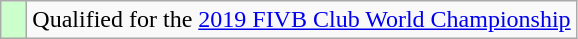<table class="wikitable" style="text-align: left">
<tr>
<td width=10px bgcolor=#CCFFCC></td>
<td>Qualified for the <a href='#'>2019 FIVB Club World Championship</a></td>
</tr>
</table>
